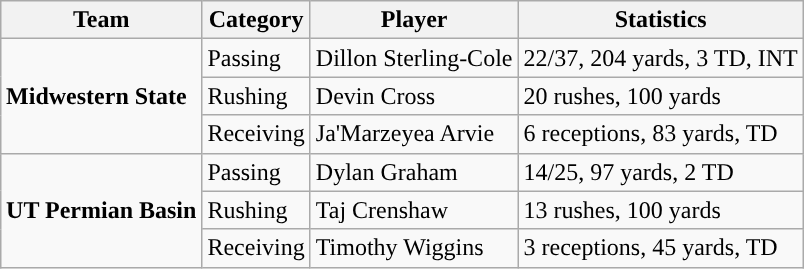<table class="wikitable" style="float: right;">
<tr>
<th>Team</th>
<th>Category</th>
<th>Player</th>
<th>Statistics</th>
</tr>
<tr>
<td rowspan=3><strong>Midwestern State</strong></td>
<td>Passing</td>
<td>Dillon Sterling-Cole</td>
<td>22/37, 204 yards, 3 TD, INT</td>
</tr>
<tr>
<td>Rushing</td>
<td>Devin Cross</td>
<td>20 rushes, 100 yards</td>
</tr>
<tr>
<td>Receiving</td>
<td>Ja'Marzeyea Arvie</td>
<td>6 receptions, 83 yards, TD</td>
</tr>
<tr>
<td rowspan=3><strong>UT Permian Basin</strong></td>
<td>Passing</td>
<td>Dylan Graham</td>
<td>14/25, 97 yards, 2 TD</td>
</tr>
<tr>
<td>Rushing</td>
<td>Taj Crenshaw</td>
<td>13 rushes, 100 yards</td>
</tr>
<tr>
<td>Receiving</td>
<td>Timothy Wiggins</td>
<td>3 receptions, 45 yards, TD</td>
</tr>
</table>
